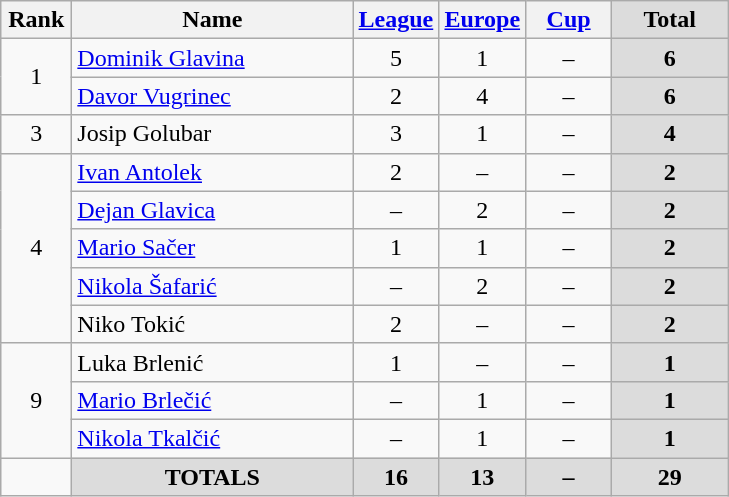<table class="wikitable" style="text-align: center;">
<tr>
<th width=40>Rank</th>
<th width=180>Name</th>
<th width=50><a href='#'>League</a></th>
<th width=50><a href='#'>Europe</a></th>
<th width=50><a href='#'>Cup</a></th>
<th width=70 style="background: #DCDCDC">Total</th>
</tr>
<tr>
<td rowspan=2>1</td>
<td style="text-align:left;"> <a href='#'>Dominik Glavina</a></td>
<td>5</td>
<td>1</td>
<td>–</td>
<th style="background: #DCDCDC">6</th>
</tr>
<tr>
<td style="text-align:left;"> <a href='#'>Davor Vugrinec</a></td>
<td>2</td>
<td>4</td>
<td>–</td>
<th style="background: #DCDCDC">6</th>
</tr>
<tr>
<td rowspan=1>3</td>
<td style="text-align:left;"> Josip Golubar</td>
<td>3</td>
<td>1</td>
<td>–</td>
<th style="background: #DCDCDC">4</th>
</tr>
<tr>
<td rowspan=5>4</td>
<td style="text-align:left;"> <a href='#'>Ivan Antolek</a></td>
<td>2</td>
<td>–</td>
<td>–</td>
<th style="background: #DCDCDC">2</th>
</tr>
<tr>
<td style="text-align:left;"> <a href='#'>Dejan Glavica</a></td>
<td>–</td>
<td>2</td>
<td>–</td>
<th style="background: #DCDCDC">2</th>
</tr>
<tr>
<td style="text-align:left;"> <a href='#'>Mario Sačer</a></td>
<td>1</td>
<td>1</td>
<td>–</td>
<th style="background: #DCDCDC">2</th>
</tr>
<tr>
<td style="text-align:left;"> <a href='#'>Nikola Šafarić</a></td>
<td>–</td>
<td>2</td>
<td>–</td>
<th style="background: #DCDCDC">2</th>
</tr>
<tr>
<td style="text-align:left;"> Niko Tokić</td>
<td>2</td>
<td>–</td>
<td>–</td>
<th style="background: #DCDCDC">2</th>
</tr>
<tr>
<td rowspan=3>9</td>
<td style="text-align:left;"> Luka Brlenić</td>
<td>1</td>
<td>–</td>
<td>–</td>
<th style="background: #DCDCDC">1</th>
</tr>
<tr>
<td style="text-align:left;"> <a href='#'>Mario Brlečić</a></td>
<td>–</td>
<td>1</td>
<td>–</td>
<th style="background: #DCDCDC">1</th>
</tr>
<tr>
<td style="text-align:left;"> <a href='#'>Nikola Tkalčić</a></td>
<td>–</td>
<td>1</td>
<td>–</td>
<th style="background: #DCDCDC">1</th>
</tr>
<tr>
<td></td>
<th style="background: #DCDCDC">TOTALS</th>
<th style="background: #DCDCDC">16</th>
<th style="background: #DCDCDC">13</th>
<th style="background: #DCDCDC">–</th>
<th style="background: #DCDCDC">29</th>
</tr>
</table>
